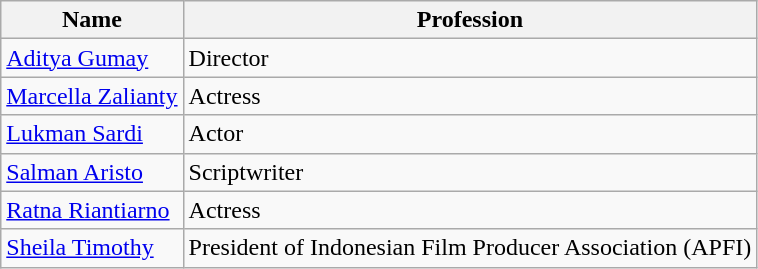<table class=wikitable>
<tr>
<th>Name</th>
<th>Profession</th>
</tr>
<tr>
<td><a href='#'>Aditya Gumay</a></td>
<td>Director</td>
</tr>
<tr>
<td><a href='#'>Marcella Zalianty</a></td>
<td>Actress</td>
</tr>
<tr>
<td><a href='#'>Lukman Sardi</a></td>
<td>Actor</td>
</tr>
<tr>
<td><a href='#'>Salman Aristo</a></td>
<td>Scriptwriter</td>
</tr>
<tr>
<td><a href='#'>Ratna Riantiarno</a></td>
<td>Actress</td>
</tr>
<tr>
<td><a href='#'>Sheila Timothy</a></td>
<td>President of Indonesian Film Producer Association (APFI)</td>
</tr>
</table>
